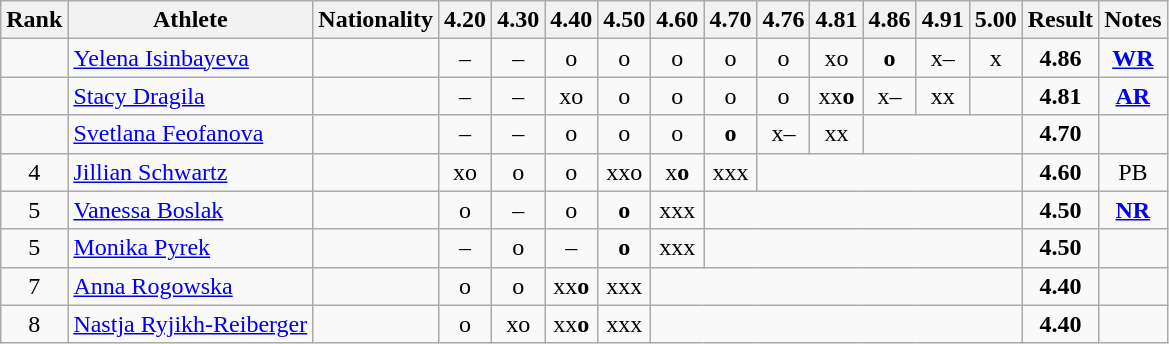<table class="wikitable" style="text-align:center">
<tr>
<th>Rank</th>
<th>Athlete</th>
<th>Nationality</th>
<th>4.20</th>
<th>4.30</th>
<th>4.40</th>
<th>4.50</th>
<th>4.60</th>
<th>4.70</th>
<th>4.76</th>
<th>4.81</th>
<th>4.86</th>
<th>4.91</th>
<th>5.00</th>
<th>Result</th>
<th>Notes</th>
</tr>
<tr>
<td></td>
<td align="left"><a href='#'>Yelena Isinbayeva</a></td>
<td align=left></td>
<td>–</td>
<td>–</td>
<td>o</td>
<td>o</td>
<td>o</td>
<td>o</td>
<td>o</td>
<td>xo</td>
<td><strong>o</strong></td>
<td>x–</td>
<td>x</td>
<td><strong>4.86</strong></td>
<td><strong><a href='#'>WR</a></strong></td>
</tr>
<tr>
<td></td>
<td align="left"><a href='#'>Stacy Dragila</a></td>
<td align=left></td>
<td>–</td>
<td>–</td>
<td>xo</td>
<td>o</td>
<td>o</td>
<td>o</td>
<td>o</td>
<td>xx<strong>o</strong></td>
<td>x–</td>
<td>xx</td>
<td></td>
<td><strong>4.81</strong></td>
<td><strong><a href='#'>AR</a></strong></td>
</tr>
<tr>
<td></td>
<td align="left"><a href='#'>Svetlana Feofanova</a></td>
<td align=left></td>
<td>–</td>
<td>–</td>
<td>o</td>
<td>o</td>
<td>o</td>
<td><strong>o</strong></td>
<td>x–</td>
<td>xx</td>
<td colspan=3></td>
<td><strong>4.70</strong></td>
<td></td>
</tr>
<tr>
<td>4</td>
<td align="left"><a href='#'>Jillian Schwartz</a></td>
<td align=left></td>
<td>xo</td>
<td>o</td>
<td>o</td>
<td>xxo</td>
<td>x<strong>o</strong></td>
<td>xxx</td>
<td colspan=5></td>
<td><strong>4.60</strong></td>
<td>PB</td>
</tr>
<tr>
<td>5</td>
<td align="left"><a href='#'>Vanessa Boslak</a></td>
<td align=left></td>
<td>o</td>
<td>–</td>
<td>o</td>
<td><strong>o</strong></td>
<td>xxx</td>
<td colspan=6></td>
<td><strong>4.50</strong></td>
<td><strong><a href='#'>NR</a></strong></td>
</tr>
<tr>
<td>5</td>
<td align="left"><a href='#'>Monika Pyrek</a></td>
<td align=left></td>
<td>–</td>
<td>o</td>
<td>–</td>
<td><strong>o</strong></td>
<td>xxx</td>
<td colspan=6></td>
<td><strong>4.50</strong></td>
<td></td>
</tr>
<tr>
<td>7</td>
<td align="left"><a href='#'>Anna Rogowska</a></td>
<td align=left></td>
<td>o</td>
<td>o</td>
<td>xx<strong>o</strong></td>
<td>xxx</td>
<td colspan=7></td>
<td><strong>4.40</strong></td>
<td></td>
</tr>
<tr>
<td>8</td>
<td align="left"><a href='#'>Nastja Ryjikh-Reiberger</a></td>
<td align=left></td>
<td>o</td>
<td>xo</td>
<td>xx<strong>o</strong></td>
<td>xxx</td>
<td colspan=7></td>
<td><strong>4.40</strong></td>
<td></td>
</tr>
</table>
